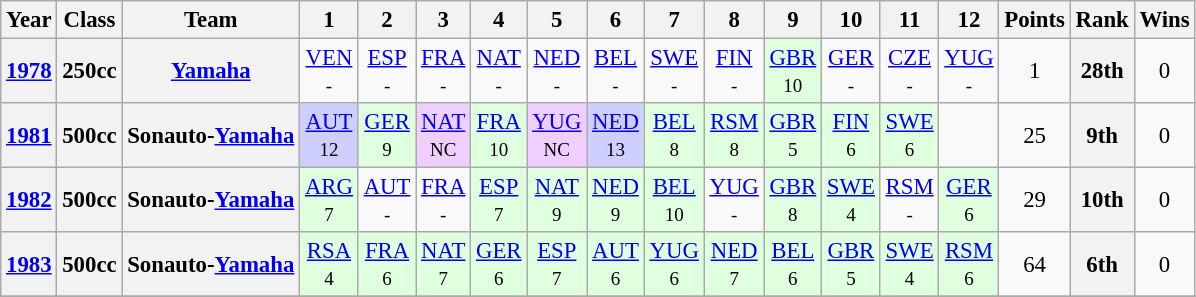<table class="wikitable" style="text-align:center; font-size:95%">
<tr>
<th>Year</th>
<th>Class</th>
<th>Team</th>
<th>1</th>
<th>2</th>
<th>3</th>
<th>4</th>
<th>5</th>
<th>6</th>
<th>7</th>
<th>8</th>
<th>9</th>
<th>10</th>
<th>11</th>
<th>12</th>
<th>Points</th>
<th>Rank</th>
<th>Wins</th>
</tr>
<tr>
<th><a href='#'>1978</a></th>
<th>250cc</th>
<th><a href='#'>Yamaha</a></th>
<td><a href='#'>VEN</a><br><small>-</small></td>
<td><a href='#'>ESP</a><br><small>-</small></td>
<td><a href='#'>FRA</a><br><small>-</small></td>
<td><a href='#'>NAT</a><br><small>-</small></td>
<td><a href='#'>NED</a><br><small>-</small></td>
<td><a href='#'>BEL</a><br><small>-</small></td>
<td><a href='#'>SWE</a><br><small>-</small></td>
<td><a href='#'>FIN</a><br><small>-</small></td>
<td style="background:#DFFFDF;"><a href='#'>GBR</a><br><small>10</small></td>
<td><a href='#'>GER</a><br><small>-</small></td>
<td><a href='#'>CZE</a><br><small>-</small></td>
<td><a href='#'>YUG</a><br><small>-</small></td>
<td>1</td>
<th>28th</th>
<td>0</td>
</tr>
<tr>
<th><a href='#'>1981</a></th>
<th>500cc</th>
<th>Sonauto-<a href='#'>Yamaha</a></th>
<td style="background:#CFCFFF;"><a href='#'>AUT</a><br><small>12</small></td>
<td style="background:#DFFFDF;"><a href='#'>GER</a><br><small>9</small></td>
<td style="background:#EFCFFF;"><a href='#'>NAT</a><br><small>NC</small></td>
<td style="background:#DFFFDF;"><a href='#'>FRA</a><br><small>10</small></td>
<td style="background:#EFCFFF;"><a href='#'>YUG</a><br><small>NC</small></td>
<td style="background:#CFCFFF;"><a href='#'>NED</a><br><small>13</small></td>
<td style="background:#DFFFDF;"><a href='#'>BEL</a><br><small>8</small></td>
<td style="background:#DFFFDF;"><a href='#'>RSM</a><br><small>8</small></td>
<td style="background:#DFFFDF;"><a href='#'>GBR</a><br><small>5</small></td>
<td style="background:#DFFFDF;"><a href='#'>FIN</a><br><small>6</small></td>
<td style="background:#DFFFDF;"><a href='#'>SWE</a><br><small>6</small></td>
<td></td>
<td>25</td>
<th>9th</th>
<td>0</td>
</tr>
<tr>
<th><a href='#'>1982</a></th>
<th>500cc</th>
<th>Sonauto-<a href='#'>Yamaha</a></th>
<td style="background:#DFFFDF;"><a href='#'>ARG</a><br><small>7</small></td>
<td><a href='#'>AUT</a><br><small>-</small></td>
<td><a href='#'>FRA</a><br><small>-</small></td>
<td style="background:#DFFFDF;"><a href='#'>ESP</a><br><small>7</small></td>
<td style="background:#DFFFDF;"><a href='#'>NAT</a><br><small>9</small></td>
<td style="background:#DFFFDF;"><a href='#'>NED</a><br><small>9</small></td>
<td style="background:#DFFFDF;"><a href='#'>BEL</a><br><small>10</small></td>
<td><a href='#'>YUG</a><br><small>-</small></td>
<td style="background:#DFFFDF;"><a href='#'>GBR</a><br><small>8</small></td>
<td style="background:#DFFFDF;"><a href='#'>SWE</a><br><small>4</small></td>
<td><a href='#'>RSM</a><br><small>-</small></td>
<td style="background:#DFFFDF;"><a href='#'>GER</a><br><small>6</small></td>
<td>29</td>
<th>10th</th>
<td>0</td>
</tr>
<tr>
<th><a href='#'>1983</a></th>
<th>500cc</th>
<th>Sonauto-<a href='#'>Yamaha</a></th>
<td style="background:#DFFFDF;"><a href='#'>RSA</a><br><small>4</small></td>
<td style="background:#DFFFDF;"><a href='#'>FRA</a><br><small>6</small></td>
<td style="background:#DFFFDF;"><a href='#'>NAT</a><br><small>7</small></td>
<td style="background:#DFFFDF;"><a href='#'>GER</a><br><small>6</small></td>
<td style="background:#DFFFDF;"><a href='#'>ESP</a><br><small>7</small></td>
<td style="background:#DFFFDF;"><a href='#'>AUT</a><br><small>6</small></td>
<td style="background:#DFFFDF;"><a href='#'>YUG</a><br><small>6</small></td>
<td style="background:#DFFFDF;"><a href='#'>NED</a><br><small>7</small></td>
<td style="background:#DFFFDF;"><a href='#'>BEL</a><br><small>6</small></td>
<td style="background:#DFFFDF;"><a href='#'>GBR</a><br><small>5</small></td>
<td style="background:#DFFFDF;"><a href='#'>SWE</a><br><small>4</small></td>
<td style="background:#DFFFDF;"><a href='#'>RSM</a><br><small>6</small></td>
<td>64</td>
<th>6th</th>
<td>0</td>
</tr>
<tr>
</tr>
</table>
